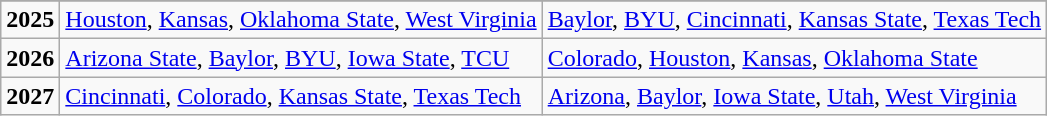<table class="wikitable">
<tr>
</tr>
<tr>
<td><strong>2025</strong></td>
<td><a href='#'>Houston</a>, <a href='#'>Kansas</a>, <a href='#'>Oklahoma State</a>, <a href='#'>West Virginia</a></td>
<td><a href='#'>Baylor</a>, <a href='#'>BYU</a>, <a href='#'>Cincinnati</a>, <a href='#'>Kansas State</a>, <a href='#'>Texas Tech</a></td>
</tr>
<tr>
<td><strong>2026</strong></td>
<td><a href='#'>Arizona State</a>, <a href='#'>Baylor</a>, <a href='#'>BYU</a>, <a href='#'>Iowa State</a>, <a href='#'>TCU</a></td>
<td><a href='#'>Colorado</a>, <a href='#'>Houston</a>, <a href='#'>Kansas</a>, <a href='#'>Oklahoma State</a></td>
</tr>
<tr>
<td><strong>2027</strong></td>
<td><a href='#'>Cincinnati</a>, <a href='#'>Colorado</a>, <a href='#'>Kansas State</a>, <a href='#'>Texas Tech</a></td>
<td><a href='#'>Arizona</a>, <a href='#'>Baylor</a>, <a href='#'>Iowa State</a>, <a href='#'>Utah</a>, <a href='#'>West Virginia</a></td>
</tr>
</table>
